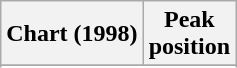<table class="wikitable">
<tr>
<th align="left">Chart (1998)</th>
<th align="left">Peak<br>position</th>
</tr>
<tr>
</tr>
<tr>
</tr>
<tr>
</tr>
<tr>
</tr>
<tr>
</tr>
<tr>
</tr>
<tr>
</tr>
</table>
